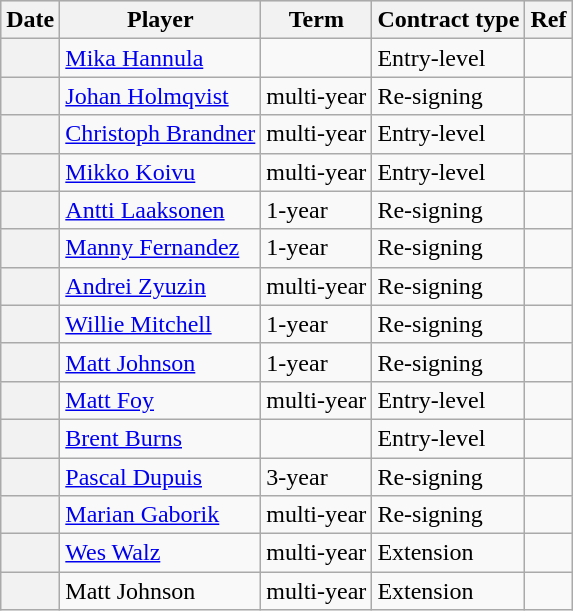<table class="wikitable plainrowheaders">
<tr style="background:#ddd; text-align:center;">
<th>Date</th>
<th>Player</th>
<th>Term</th>
<th>Contract type</th>
<th>Ref</th>
</tr>
<tr>
<th scope="row"></th>
<td><a href='#'>Mika Hannula</a></td>
<td></td>
<td>Entry-level</td>
<td></td>
</tr>
<tr>
<th scope="row"></th>
<td><a href='#'>Johan Holmqvist</a></td>
<td>multi-year</td>
<td>Re-signing</td>
<td></td>
</tr>
<tr>
<th scope="row"></th>
<td><a href='#'>Christoph Brandner</a></td>
<td>multi-year</td>
<td>Entry-level</td>
<td></td>
</tr>
<tr>
<th scope="row"></th>
<td><a href='#'>Mikko Koivu</a></td>
<td>multi-year</td>
<td>Entry-level</td>
<td></td>
</tr>
<tr>
<th scope="row"></th>
<td><a href='#'>Antti Laaksonen</a></td>
<td>1-year</td>
<td>Re-signing</td>
<td></td>
</tr>
<tr>
<th scope="row"></th>
<td><a href='#'>Manny Fernandez</a></td>
<td>1-year</td>
<td>Re-signing</td>
<td></td>
</tr>
<tr>
<th scope="row"></th>
<td><a href='#'>Andrei Zyuzin</a></td>
<td>multi-year</td>
<td>Re-signing</td>
<td></td>
</tr>
<tr>
<th scope="row"></th>
<td><a href='#'>Willie Mitchell</a></td>
<td>1-year</td>
<td>Re-signing</td>
<td></td>
</tr>
<tr>
<th scope="row"></th>
<td><a href='#'>Matt Johnson</a></td>
<td>1-year</td>
<td>Re-signing</td>
<td></td>
</tr>
<tr>
<th scope="row"></th>
<td><a href='#'>Matt Foy</a></td>
<td>multi-year</td>
<td>Entry-level</td>
<td></td>
</tr>
<tr>
<th scope="row"></th>
<td><a href='#'>Brent Burns</a></td>
<td></td>
<td>Entry-level</td>
<td></td>
</tr>
<tr>
<th scope="row"></th>
<td><a href='#'>Pascal Dupuis</a></td>
<td>3-year</td>
<td>Re-signing</td>
<td></td>
</tr>
<tr>
<th scope="row"></th>
<td><a href='#'>Marian Gaborik</a></td>
<td>multi-year</td>
<td>Re-signing</td>
<td></td>
</tr>
<tr>
<th scope="row"></th>
<td><a href='#'>Wes Walz</a></td>
<td>multi-year</td>
<td>Extension</td>
<td></td>
</tr>
<tr>
<th scope="row"></th>
<td>Matt Johnson</td>
<td>multi-year</td>
<td>Extension</td>
<td></td>
</tr>
</table>
